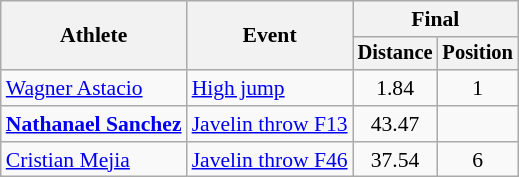<table class=wikitable style="font-size:90%">
<tr>
<th rowspan="2">Athlete</th>
<th rowspan="2">Event</th>
<th colspan="2">Final</th>
</tr>
<tr style="font-size:95%">
<th>Distance</th>
<th>Position</th>
</tr>
<tr align=center>
<td align=left><a href='#'>Wagner Astacio</a></td>
<td align=left><a href='#'>High jump </a></td>
<td>1.84</td>
<td>1</td>
</tr>
<tr align=center>
<td align=left><strong><a href='#'>Nathanael Sanchez</a></strong></td>
<td align=left><a href='#'>Javelin throw F13</a></td>
<td>43.47</td>
<td></td>
</tr>
<tr align=center>
<td align=left><a href='#'>Cristian Mejia</a></td>
<td align=left><a href='#'>Javelin throw F46</a></td>
<td>37.54</td>
<td>6</td>
</tr>
</table>
